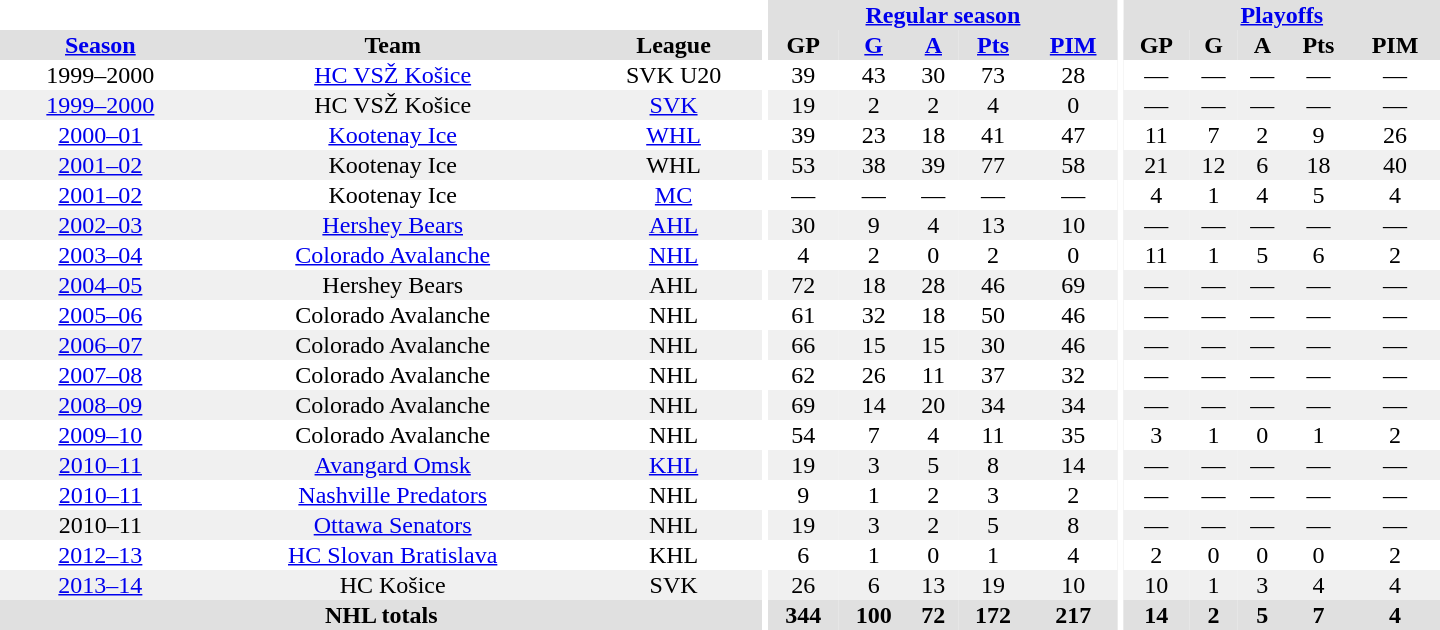<table border="0" cellpadding="1" cellspacing="0" style="text-align:center; width:60em">
<tr bgcolor="#e0e0e0">
<th colspan="3"  bgcolor="#ffffff"></th>
<th rowspan="99" bgcolor="#ffffff"></th>
<th colspan="5"><a href='#'>Regular season</a></th>
<th rowspan="99" bgcolor="#ffffff"></th>
<th colspan="5"><a href='#'>Playoffs</a></th>
</tr>
<tr bgcolor="#e0e0e0">
<th><a href='#'>Season</a></th>
<th>Team</th>
<th>League</th>
<th>GP</th>
<th><a href='#'>G</a></th>
<th><a href='#'>A</a></th>
<th><a href='#'>Pts</a></th>
<th><a href='#'>PIM</a></th>
<th>GP</th>
<th>G</th>
<th>A</th>
<th>Pts</th>
<th>PIM</th>
</tr>
<tr>
<td>1999–2000</td>
<td><a href='#'>HC VSŽ Košice</a></td>
<td>SVK U20</td>
<td>39</td>
<td>43</td>
<td>30</td>
<td>73</td>
<td>28</td>
<td>—</td>
<td>—</td>
<td>—</td>
<td>—</td>
<td>—</td>
</tr>
<tr bgcolor="#f0f0f0">
<td><a href='#'>1999–2000</a></td>
<td>HC VSŽ Košice</td>
<td><a href='#'>SVK</a></td>
<td>19</td>
<td>2</td>
<td>2</td>
<td>4</td>
<td>0</td>
<td>—</td>
<td>—</td>
<td>—</td>
<td>—</td>
<td>—</td>
</tr>
<tr>
<td><a href='#'>2000–01</a></td>
<td><a href='#'>Kootenay Ice</a></td>
<td><a href='#'>WHL</a></td>
<td>39</td>
<td>23</td>
<td>18</td>
<td>41</td>
<td>47</td>
<td>11</td>
<td>7</td>
<td>2</td>
<td>9</td>
<td>26</td>
</tr>
<tr bgcolor="#f0f0f0">
<td><a href='#'>2001–02</a></td>
<td>Kootenay Ice</td>
<td>WHL</td>
<td>53</td>
<td>38</td>
<td>39</td>
<td>77</td>
<td>58</td>
<td>21</td>
<td>12</td>
<td>6</td>
<td>18</td>
<td>40</td>
</tr>
<tr>
<td><a href='#'>2001–02</a></td>
<td>Kootenay Ice</td>
<td><a href='#'>MC</a></td>
<td>—</td>
<td>—</td>
<td>—</td>
<td>—</td>
<td>—</td>
<td>4</td>
<td>1</td>
<td>4</td>
<td>5</td>
<td>4</td>
</tr>
<tr bgcolor="#f0f0f0">
<td><a href='#'>2002–03</a></td>
<td><a href='#'>Hershey Bears</a></td>
<td><a href='#'>AHL</a></td>
<td>30</td>
<td>9</td>
<td>4</td>
<td>13</td>
<td>10</td>
<td>—</td>
<td>—</td>
<td>—</td>
<td>—</td>
<td>—</td>
</tr>
<tr>
<td><a href='#'>2003–04</a></td>
<td><a href='#'>Colorado Avalanche</a></td>
<td><a href='#'>NHL</a></td>
<td>4</td>
<td>2</td>
<td>0</td>
<td>2</td>
<td>0</td>
<td>11</td>
<td>1</td>
<td>5</td>
<td>6</td>
<td>2</td>
</tr>
<tr bgcolor="#f0f0f0">
<td><a href='#'>2004–05</a></td>
<td>Hershey Bears</td>
<td>AHL</td>
<td>72</td>
<td>18</td>
<td>28</td>
<td>46</td>
<td>69</td>
<td>—</td>
<td>—</td>
<td>—</td>
<td>—</td>
<td>—</td>
</tr>
<tr>
<td><a href='#'>2005–06</a></td>
<td>Colorado Avalanche</td>
<td>NHL</td>
<td>61</td>
<td>32</td>
<td>18</td>
<td>50</td>
<td>46</td>
<td>—</td>
<td>—</td>
<td>—</td>
<td>—</td>
<td>—</td>
</tr>
<tr bgcolor="#f0f0f0">
<td><a href='#'>2006–07</a></td>
<td>Colorado Avalanche</td>
<td>NHL</td>
<td>66</td>
<td>15</td>
<td>15</td>
<td>30</td>
<td>46</td>
<td>—</td>
<td>—</td>
<td>—</td>
<td>—</td>
<td>—</td>
</tr>
<tr>
<td><a href='#'>2007–08</a></td>
<td>Colorado Avalanche</td>
<td>NHL</td>
<td>62</td>
<td>26</td>
<td>11</td>
<td>37</td>
<td>32</td>
<td>—</td>
<td>—</td>
<td>—</td>
<td>—</td>
<td>—</td>
</tr>
<tr bgcolor="#f0f0f0">
<td><a href='#'>2008–09</a></td>
<td>Colorado Avalanche</td>
<td>NHL</td>
<td>69</td>
<td>14</td>
<td>20</td>
<td>34</td>
<td>34</td>
<td>—</td>
<td>—</td>
<td>—</td>
<td>—</td>
<td>—</td>
</tr>
<tr>
<td><a href='#'>2009–10</a></td>
<td>Colorado Avalanche</td>
<td>NHL</td>
<td>54</td>
<td>7</td>
<td>4</td>
<td>11</td>
<td>35</td>
<td>3</td>
<td>1</td>
<td>0</td>
<td>1</td>
<td>2</td>
</tr>
<tr bgcolor="#f0f0f0">
<td><a href='#'>2010–11</a></td>
<td><a href='#'>Avangard Omsk</a></td>
<td><a href='#'>KHL</a></td>
<td>19</td>
<td>3</td>
<td>5</td>
<td>8</td>
<td>14</td>
<td>—</td>
<td>—</td>
<td>—</td>
<td>—</td>
<td>—</td>
</tr>
<tr>
<td><a href='#'>2010–11</a></td>
<td><a href='#'>Nashville Predators</a></td>
<td>NHL</td>
<td>9</td>
<td>1</td>
<td>2</td>
<td>3</td>
<td>2</td>
<td>—</td>
<td>—</td>
<td>—</td>
<td>—</td>
<td>—</td>
</tr>
<tr bgcolor="#f0f0f0">
<td>2010–11</td>
<td><a href='#'>Ottawa Senators</a></td>
<td>NHL</td>
<td>19</td>
<td>3</td>
<td>2</td>
<td>5</td>
<td>8</td>
<td>—</td>
<td>—</td>
<td>—</td>
<td>—</td>
<td>—</td>
</tr>
<tr>
<td><a href='#'>2012–13</a></td>
<td><a href='#'>HC Slovan Bratislava</a></td>
<td>KHL</td>
<td>6</td>
<td>1</td>
<td>0</td>
<td>1</td>
<td>4</td>
<td>2</td>
<td>0</td>
<td>0</td>
<td>0</td>
<td>2</td>
</tr>
<tr bgcolor="#f0f0f0">
<td><a href='#'>2013–14</a></td>
<td>HC Košice</td>
<td>SVK</td>
<td>26</td>
<td>6</td>
<td>13</td>
<td>19</td>
<td>10</td>
<td>10</td>
<td>1</td>
<td>3</td>
<td>4</td>
<td>4</td>
</tr>
<tr bgcolor="#e0e0e0">
<th colspan="3">NHL totals</th>
<th>344</th>
<th>100</th>
<th>72</th>
<th>172</th>
<th>217</th>
<th>14</th>
<th>2</th>
<th>5</th>
<th>7</th>
<th>4</th>
</tr>
</table>
